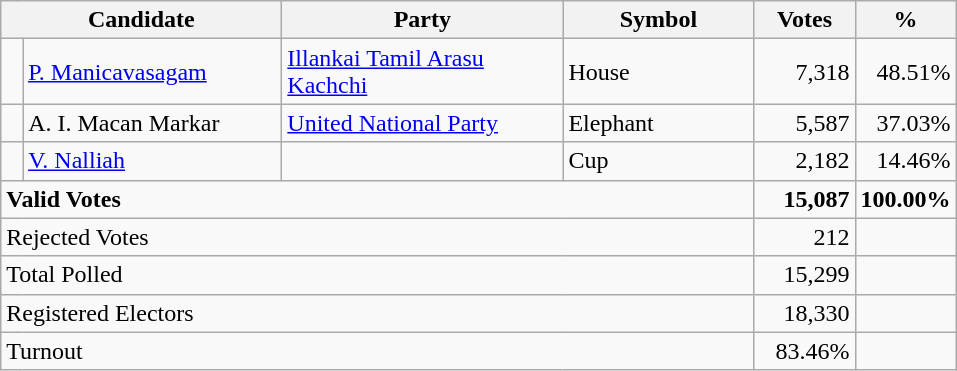<table class="wikitable" border="1" style="text-align:right;">
<tr>
<th align=left colspan=2 width="180">Candidate</th>
<th align=left width="180">Party</th>
<th align=left width="120">Symbol</th>
<th align=left width="60">Votes</th>
<th align=left width="60">%</th>
</tr>
<tr>
<td bgcolor=> </td>
<td align=left><a href='#'>P. Manicavasagam</a></td>
<td align=left><a href='#'>Illankai Tamil Arasu Kachchi</a></td>
<td align=left>House</td>
<td>7,318</td>
<td>48.51%</td>
</tr>
<tr>
<td bgcolor=> </td>
<td align=left>A. I. Macan Markar</td>
<td align=left><a href='#'>United National Party</a></td>
<td align=left>Elephant</td>
<td>5,587</td>
<td>37.03%</td>
</tr>
<tr>
<td></td>
<td align=left><a href='#'>V. Nalliah</a></td>
<td></td>
<td align=left>Cup</td>
<td>2,182</td>
<td>14.46%</td>
</tr>
<tr>
<td align=left colspan=4><strong>Valid Votes</strong></td>
<td><strong>15,087</strong></td>
<td><strong>100.00%</strong></td>
</tr>
<tr>
<td align=left colspan=4>Rejected Votes</td>
<td>212</td>
<td></td>
</tr>
<tr>
<td align=left colspan=4>Total Polled</td>
<td>15,299</td>
<td></td>
</tr>
<tr>
<td align=left colspan=4>Registered Electors</td>
<td>18,330</td>
<td></td>
</tr>
<tr>
<td align=left colspan=4>Turnout</td>
<td>83.46%</td>
<td></td>
</tr>
</table>
